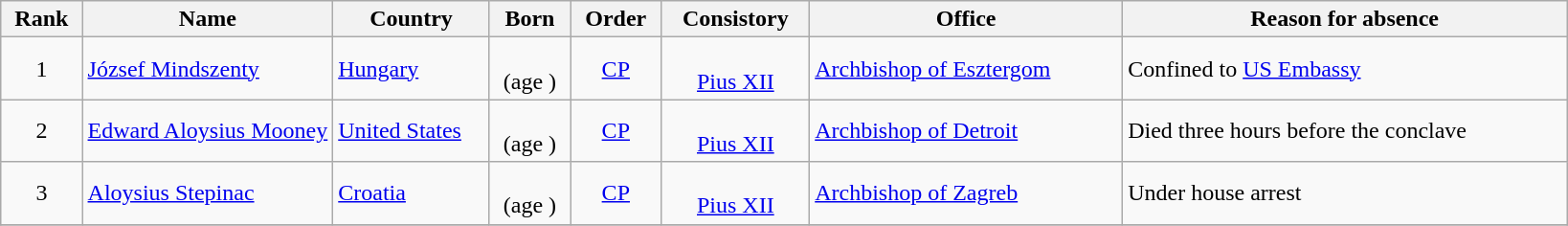<table class="wikitable sortable" style="text-align:center">
<tr>
<th scope="col">Rank</th>
<th scope="col" width="16%">Name</th>
<th scope="col" width="10%">Country</th>
<th scope="col">Born</th>
<th scope="col">Order</th>
<th scope="col">Consistory</th>
<th scope="col">Office</th>
<th scope="col" class="unsortable">Reason for absence</th>
</tr>
<tr>
<td>1</td>
<td scope="row" style="text-align:left" data-sort-value="Mindszenty, József"><a href='#'>József Mindszenty</a></td>
<td style="text-align:left"><a href='#'>Hungary</a></td>
<td><br>(age )</td>
<td data-sort-value="2"><a href='#'>CP</a></td>
<td><br><a href='#'>Pius XII</a></td>
<td style="text-align:left"><a href='#'> Archbishop of Esztergom</a></td>
<td style="text-align:left">Confined to <a href='#'>US Embassy</a></td>
</tr>
<tr>
<td>2</td>
<td scope="row" style="text-align:left" data-sort-value="Mooney, Edward Aloysius"><a href='#'>Edward Aloysius Mooney</a></td>
<td style="text-align:left"><a href='#'>United States</a></td>
<td><br>(age )</td>
<td data-sort-value="2"><a href='#'>CP</a></td>
<td><br><a href='#'>Pius XII</a></td>
<td style="text-align:left"><a href='#'>Archbishop of Detroit</a></td>
<td style="text-align:left">Died three hours before the conclave</td>
</tr>
<tr>
<td>3</td>
<td scope="row" style="text-align:left" data-sort-value="Stepinac, Aloysius"><a href='#'>Aloysius Stepinac</a></td>
<td style="text-align:left"><a href='#'>Croatia</a></td>
<td><br>(age )</td>
<td data-sort-value="2"><a href='#'>CP</a></td>
<td><br><a href='#'>Pius XII</a></td>
<td style="text-align:left"><a href='#'>Archbishop of Zagreb</a></td>
<td style="text-align:left">Under house arrest</td>
</tr>
<tr>
</tr>
</table>
